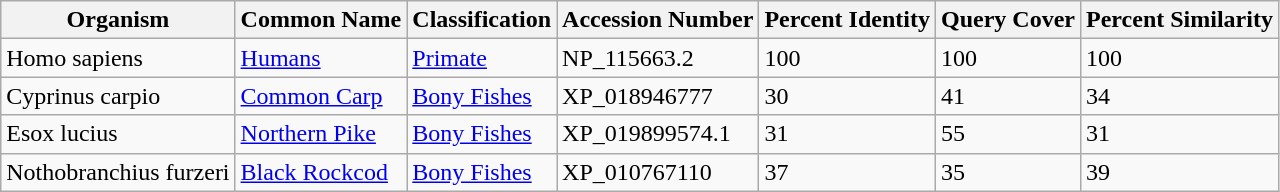<table class="wikitable">
<tr>
<th>Organism</th>
<th>Common Name</th>
<th>Classification</th>
<th>Accession Number</th>
<th>Percent Identity</th>
<th>Query Cover</th>
<th>Percent Similarity</th>
</tr>
<tr>
<td>Homo sapiens</td>
<td><a href='#'>Humans</a></td>
<td><a href='#'>Primate</a></td>
<td>NP_115663.2 </td>
<td>100</td>
<td>100</td>
<td>100</td>
</tr>
<tr>
<td>Cyprinus carpio</td>
<td><a href='#'>Common Carp</a></td>
<td><a href='#'>Bony Fishes</a></td>
<td>XP_018946777 </td>
<td>30</td>
<td>41</td>
<td>34</td>
</tr>
<tr>
<td>Esox lucius</td>
<td><a href='#'>Northern Pike</a></td>
<td><a href='#'>Bony Fishes</a></td>
<td>XP_019899574.1 </td>
<td>31</td>
<td>55</td>
<td>31</td>
</tr>
<tr>
<td>Nothobranchius furzeri</td>
<td><a href='#'>Black Rockcod</a></td>
<td><a href='#'>Bony Fishes</a></td>
<td>XP_010767110 </td>
<td>37</td>
<td>35</td>
<td>39</td>
</tr>
</table>
